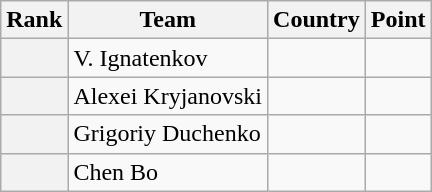<table class="wikitable sortable">
<tr>
<th>Rank</th>
<th>Team</th>
<th>Country</th>
<th>Point</th>
</tr>
<tr>
<th></th>
<td>V. Ignatenkov</td>
<td></td>
<td></td>
</tr>
<tr>
<th></th>
<td>Alexei Kryjanovski</td>
<td></td>
<td></td>
</tr>
<tr>
<th></th>
<td>Grigoriy Duchenko</td>
<td></td>
<td></td>
</tr>
<tr>
<th></th>
<td>Chen Bo</td>
<td></td>
<td></td>
</tr>
</table>
